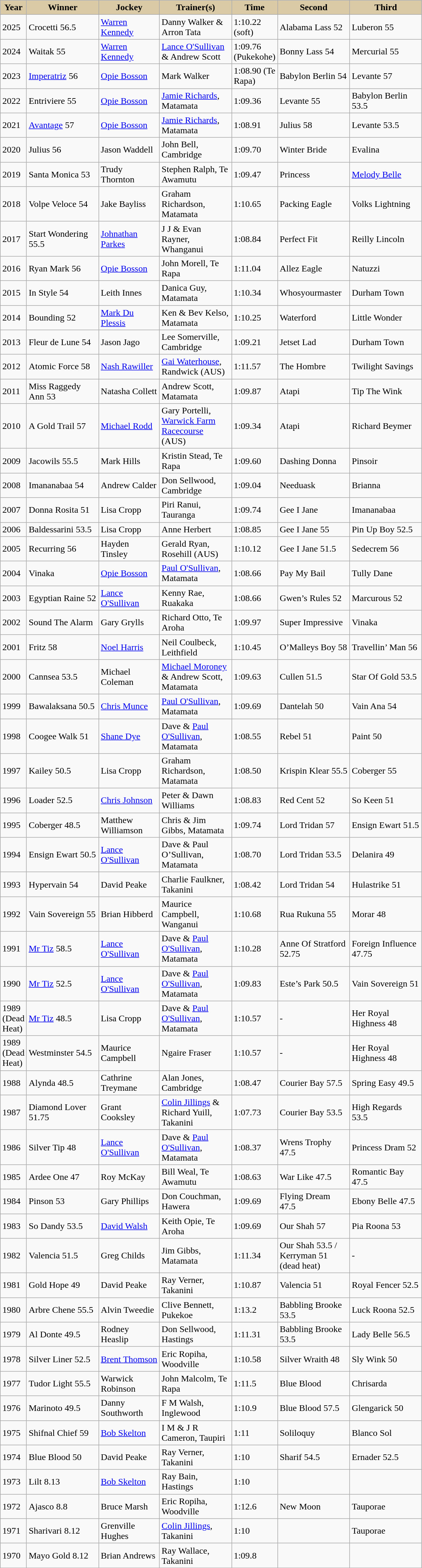<table class="wikitable sortable">
<tr>
<th style="background-color:#dacaa5; width:38px">Year<br></th>
<th style="background-color:#dacaa5; width:120px">Winner<br></th>
<th style="background-color:#dacaa5; width:100px">Jockey<br></th>
<th style="background-color:#dacaa5; width:120px">Trainer(s)<br></th>
<th style="background-color:#dacaa5; width:45px">Time<br></th>
<th style="background-color:#dacaa5; width:120px">Second<br></th>
<th style="background-color:#dacaa5; width:120px">Third<br></th>
</tr>
<tr>
<td>2025</td>
<td>Crocetti 56.5</td>
<td><a href='#'>Warren Kennedy</a></td>
<td>Danny Walker & Arron Tata</td>
<td>1:10.22 (soft)</td>
<td>Alabama Lass 52</td>
<td>Luberon 55</td>
</tr>
<tr>
<td>2024</td>
<td>Waitak 55</td>
<td><a href='#'>Warren Kennedy</a></td>
<td><a href='#'>Lance O'Sullivan</a> & Andrew Scott</td>
<td>1:09.76 (Pukekohe)</td>
<td>Bonny Lass 54</td>
<td>Mercurial 55</td>
</tr>
<tr>
<td>2023</td>
<td><a href='#'>Imperatriz</a> 56</td>
<td><a href='#'>Opie Bosson</a></td>
<td>Mark Walker</td>
<td>1:08.90 (Te Rapa)</td>
<td>Babylon Berlin 54</td>
<td>Levante 57</td>
</tr>
<tr>
<td>2022</td>
<td>Entriviere 55</td>
<td><a href='#'>Opie Bosson</a></td>
<td><a href='#'>Jamie Richards</a>, Matamata</td>
<td>1:09.36</td>
<td>Levante 55</td>
<td>Babylon Berlin 53.5</td>
</tr>
<tr>
<td>2021</td>
<td><a href='#'>Avantage</a> 57</td>
<td><a href='#'>Opie Bosson</a></td>
<td><a href='#'>Jamie Richards</a>, Matamata</td>
<td>1:08.91</td>
<td>Julius 58</td>
<td>Levante 53.5</td>
</tr>
<tr>
<td>2020</td>
<td>Julius 56</td>
<td>Jason Waddell</td>
<td>John Bell, Cambridge</td>
<td>1:09.70</td>
<td>Winter Bride</td>
<td>Evalina</td>
</tr>
<tr>
<td>2019</td>
<td>Santa Monica 53 </td>
<td>Trudy Thornton</td>
<td>Stephen Ralph, Te Awamutu</td>
<td>1:09.47</td>
<td>Princess </td>
<td><a href='#'>Melody Belle</a></td>
</tr>
<tr>
<td>2018</td>
<td>Volpe Veloce 54 </td>
<td>Jake Bayliss</td>
<td>Graham Richardson, Matamata</td>
<td>1:10.65</td>
<td>Packing Eagle</td>
<td>Volks Lightning</td>
</tr>
<tr>
<td>2017</td>
<td>Start Wondering 55.5</td>
<td><a href='#'>Johnathan Parkes</a></td>
<td>J J & Evan Rayner, Whanganui</td>
<td>1:08.84</td>
<td>Perfect Fit</td>
<td>Reilly Lincoln</td>
</tr>
<tr>
<td>2016</td>
<td>Ryan Mark 56 </td>
<td><a href='#'>Opie Bosson</a></td>
<td>John Morell, Te Rapa</td>
<td>1:11.04</td>
<td>Allez Eagle</td>
<td>Natuzzi</td>
</tr>
<tr>
<td>2015</td>
<td>In Style 54</td>
<td>Leith Innes</td>
<td>Danica Guy, Matamata</td>
<td>1:10.34</td>
<td>Whosyourmaster</td>
<td>Durham Town</td>
</tr>
<tr>
<td>2014</td>
<td>Bounding  52</td>
<td><a href='#'>Mark Du Plessis</a></td>
<td>Ken & Bev Kelso, Matamata</td>
<td>1:10.25</td>
<td>Waterford</td>
<td>Little Wonder</td>
</tr>
<tr>
<td>2013</td>
<td>Fleur de Lune 54</td>
<td>Jason Jago</td>
<td>Lee Somerville, Cambridge</td>
<td>1:09.21</td>
<td>Jetset Lad</td>
<td>Durham Town</td>
</tr>
<tr>
<td>2012</td>
<td>Atomic Force 58</td>
<td><a href='#'>Nash Rawiller</a></td>
<td><a href='#'>Gai Waterhouse</a>, Randwick (AUS)</td>
<td>1:11.57</td>
<td>The Hombre</td>
<td>Twilight Savings</td>
</tr>
<tr>
<td>2011</td>
<td>Miss Raggedy Ann 53</td>
<td>Natasha Collett</td>
<td>Andrew Scott, Matamata</td>
<td>1:09.87</td>
<td>Atapi</td>
<td>Tip The Wink</td>
</tr>
<tr>
<td>2010</td>
<td>A Gold Trail 57</td>
<td><a href='#'>Michael Rodd</a></td>
<td>Gary Portelli, <a href='#'>Warwick Farm Racecourse</a> (AUS)</td>
<td>1:09.34</td>
<td>Atapi</td>
<td>Richard Beymer</td>
</tr>
<tr>
<td>2009</td>
<td>Jacowils 55.5</td>
<td>Mark Hills</td>
<td>Kristin Stead, Te Rapa</td>
<td>1:09.60</td>
<td>Dashing Donna</td>
<td>Pinsoir</td>
</tr>
<tr>
<td>2008</td>
<td>Imananabaa 54</td>
<td>Andrew Calder</td>
<td>Don Sellwood, Cambridge</td>
<td>1:09.04</td>
<td>Needuask</td>
<td>Brianna</td>
</tr>
<tr>
<td>2007</td>
<td>Donna Rosita 51</td>
<td>Lisa Cropp</td>
<td>Piri Ranui, Tauranga</td>
<td>1:09.74</td>
<td>Gee I Jane</td>
<td>Imananabaa</td>
</tr>
<tr>
<td>2006</td>
<td>Baldessarini 53.5</td>
<td>Lisa Cropp</td>
<td>Anne Herbert</td>
<td>1:08.85</td>
<td>Gee I Jane 55</td>
<td>Pin Up Boy 52.5</td>
</tr>
<tr>
<td>2005</td>
<td>Recurring 56</td>
<td>Hayden Tinsley</td>
<td>Gerald Ryan, Rosehill (AUS)</td>
<td>1:10.12</td>
<td>Gee I Jane 51.5</td>
<td>Sedecrem 56</td>
</tr>
<tr>
<td>2004</td>
<td>Vinaka</td>
<td><a href='#'>Opie Bosson</a></td>
<td><a href='#'>Paul O'Sullivan</a>, Matamata</td>
<td>1:08.66</td>
<td>Pay My Bail</td>
<td>Tully Dane</td>
</tr>
<tr>
<td>2003</td>
<td>Egyptian Raine 52</td>
<td><a href='#'>Lance O'Sullivan</a></td>
<td>Kenny Rae, Ruakaka</td>
<td>1:08.66</td>
<td>Gwen’s Rules 52</td>
<td>Marcurous 52</td>
</tr>
<tr>
<td>2002</td>
<td>Sound The Alarm</td>
<td>Gary Grylls</td>
<td>Richard Otto, Te Aroha</td>
<td>1:09.97</td>
<td>Super Impressive</td>
<td>Vinaka</td>
</tr>
<tr>
<td>2001</td>
<td>Fritz 58</td>
<td><a href='#'>Noel Harris</a></td>
<td>Neil Coulbeck, Leithfield</td>
<td>1:10.45</td>
<td>O’Malleys Boy 58</td>
<td>Travellin’ Man 56</td>
</tr>
<tr>
<td>2000</td>
<td>Cannsea 53.5</td>
<td>Michael Coleman</td>
<td><a href='#'>Michael Moroney</a> & Andrew Scott, Matamata</td>
<td>1:09.63</td>
<td>Cullen 51.5</td>
<td>Star Of Gold 53.5</td>
</tr>
<tr>
<td>1999</td>
<td>Bawalaksana 50.5</td>
<td><a href='#'>Chris Munce</a></td>
<td><a href='#'>Paul O'Sullivan</a>, Matamata</td>
<td>1:09.69</td>
<td>Dantelah 50</td>
<td>Vain Ana 54</td>
</tr>
<tr>
<td>1998</td>
<td>Coogee Walk 51</td>
<td><a href='#'>Shane Dye</a></td>
<td>Dave & <a href='#'>Paul O'Sullivan</a>, Matamata</td>
<td>1:08.55</td>
<td>Rebel 51</td>
<td>Paint 50</td>
</tr>
<tr>
<td>1997</td>
<td>Kailey 50.5</td>
<td>Lisa Cropp</td>
<td>Graham Richardson, Matamata</td>
<td>1:08.50</td>
<td>Krispin Klear 55.5</td>
<td>Coberger 55</td>
</tr>
<tr>
<td>1996</td>
<td>Loader 52.5</td>
<td><a href='#'>Chris Johnson</a></td>
<td>Peter & Dawn Williams</td>
<td>1:08.83</td>
<td>Red Cent 52</td>
<td>So Keen 51</td>
</tr>
<tr>
<td>1995</td>
<td>Coberger 48.5</td>
<td>Matthew Williamson</td>
<td>Chris & Jim Gibbs, Matamata</td>
<td>1:09.74</td>
<td>Lord Tridan 57</td>
<td>Ensign Ewart 51.5</td>
</tr>
<tr>
<td>1994</td>
<td>Ensign Ewart 50.5</td>
<td><a href='#'>Lance O'Sullivan</a></td>
<td>Dave & Paul O’Sullivan, Matamata</td>
<td>1:08.70</td>
<td>Lord Tridan 53.5</td>
<td>Delanira 49</td>
</tr>
<tr>
<td>1993</td>
<td>Hypervain 54</td>
<td>David Peake</td>
<td>Charlie Faulkner, Takanini</td>
<td>1:08.42</td>
<td>Lord Tridan 54</td>
<td>Hulastrike 51</td>
</tr>
<tr>
<td>1992</td>
<td>Vain Sovereign 55</td>
<td>Brian Hibberd</td>
<td>Maurice Campbell, Wanganui</td>
<td>1:10.68</td>
<td>Rua Rukuna 55</td>
<td>Morar 48</td>
</tr>
<tr>
<td>1991</td>
<td><a href='#'>Mr Tiz</a> 58.5</td>
<td><a href='#'>Lance O'Sullivan</a></td>
<td>Dave & <a href='#'>Paul O'Sullivan</a>, Matamata</td>
<td>1:10.28</td>
<td>Anne Of Stratford 52.75</td>
<td>Foreign Influence 47.75</td>
</tr>
<tr>
<td>1990</td>
<td><a href='#'>Mr Tiz</a> 52.5</td>
<td><a href='#'>Lance O'Sullivan</a></td>
<td>Dave & <a href='#'>Paul O'Sullivan</a>, Matamata</td>
<td>1:09.83</td>
<td>Este’s Park 50.5</td>
<td>Vain Sovereign 51</td>
</tr>
<tr>
<td>1989 (Dead Heat)</td>
<td><a href='#'>Mr Tiz</a> 48.5</td>
<td>Lisa Cropp</td>
<td>Dave & <a href='#'>Paul O'Sullivan</a>, Matamata</td>
<td>1:10.57</td>
<td>-</td>
<td>Her Royal Highness 48</td>
</tr>
<tr>
<td>1989 (Dead Heat)</td>
<td>Westminster 54.5</td>
<td>Maurice Campbell</td>
<td>Ngaire Fraser</td>
<td>1:10.57</td>
<td>-</td>
<td>Her Royal Highness 48</td>
</tr>
<tr>
<td>1988</td>
<td>Alynda 48.5</td>
<td>Cathrine Treymane</td>
<td>Alan Jones, Cambridge</td>
<td>1:08.47</td>
<td>Courier Bay 57.5</td>
<td>Spring Easy 49.5</td>
</tr>
<tr>
<td>1987</td>
<td>Diamond Lover 51.75</td>
<td>Grant Cooksley</td>
<td><a href='#'>Colin Jillings</a> & Richard Yuill, Takanini</td>
<td>1:07.73</td>
<td>Courier Bay 53.5</td>
<td>High Regards 53.5</td>
</tr>
<tr>
<td>1986</td>
<td>Silver Tip 48</td>
<td><a href='#'>Lance O'Sullivan</a></td>
<td>Dave & <a href='#'>Paul O'Sullivan</a>, Matamata</td>
<td>1:08.37</td>
<td>Wrens Trophy 47.5</td>
<td>Princess Dram 52</td>
</tr>
<tr>
<td>1985</td>
<td>Ardee One 47</td>
<td>Roy McKay</td>
<td>Bill Weal, Te Awamutu</td>
<td>1:08.63</td>
<td>War Like 47.5</td>
<td>Romantic Bay 47.5</td>
</tr>
<tr>
<td>1984</td>
<td>Pinson 53</td>
<td>Gary Phillips</td>
<td>Don Couchman, Hawera</td>
<td>1:09.69</td>
<td>Flying Dream 47.5</td>
<td>Ebony Belle 47.5</td>
</tr>
<tr>
<td>1983</td>
<td>So Dandy 53.5</td>
<td><a href='#'>David Walsh</a></td>
<td>Keith Opie, Te Aroha</td>
<td>1:09.69</td>
<td>Our Shah 57</td>
<td>Pia Roona 53</td>
</tr>
<tr>
<td>1982</td>
<td>Valencia 51.5</td>
<td>Greg Childs</td>
<td>Jim Gibbs, Matamata</td>
<td>1:11.34</td>
<td>Our Shah 53.5 / Kerryman 51 (dead heat)</td>
<td>-</td>
</tr>
<tr>
<td>1981</td>
<td>Gold Hope 49</td>
<td>David Peake</td>
<td>Ray Verner, Takanini</td>
<td>1:10.87</td>
<td>Valencia 51</td>
<td>Royal Fencer 52.5</td>
</tr>
<tr>
<td>1980 </td>
<td>Arbre Chene 55.5</td>
<td>Alvin Tweedie</td>
<td>Clive Bennett, Pukekoe</td>
<td>1:13.2</td>
<td>Babbling Brooke 53.5</td>
<td>Luck Roona 52.5</td>
</tr>
<tr>
<td>1979</td>
<td>Al Donte 49.5</td>
<td>Rodney Heaslip</td>
<td>Don Sellwood, Hastings</td>
<td>1:11.31</td>
<td>Babbling Brooke 53.5</td>
<td>Lady Belle 56.5</td>
</tr>
<tr>
<td>1978 </td>
<td>Silver Liner 52.5</td>
<td><a href='#'>Brent Thomson</a></td>
<td>Eric Ropiha, Woodville</td>
<td>1:10.58</td>
<td>Silver Wraith 48</td>
<td>Sly Wink 50</td>
</tr>
<tr>
<td>1977</td>
<td>Tudor Light 55.5</td>
<td>Warwick Robinson</td>
<td>John Malcolm, Te Rapa</td>
<td>1:11.5</td>
<td>Blue Blood</td>
<td>Chrisarda</td>
</tr>
<tr>
<td>1976 </td>
<td>Marinoto 49.5</td>
<td>Danny Southworth</td>
<td>F M Walsh, Inglewood</td>
<td>1:10.9</td>
<td>Blue Blood 57.5</td>
<td>Glengarick 50</td>
</tr>
<tr>
<td>1975</td>
<td>Shifnal Chief 59</td>
<td><a href='#'>Bob Skelton</a></td>
<td>I M & J R Cameron, Taupiri</td>
<td>1:11</td>
<td>Soliloquy</td>
<td>Blanco Sol</td>
</tr>
<tr>
<td>1974</td>
<td>Blue Blood 50</td>
<td>David Peake</td>
<td>Ray Verner, Takanini</td>
<td>1:10</td>
<td>Sharif 54.5</td>
<td>Ernader 52.5</td>
</tr>
<tr>
<td>1973</td>
<td>Lilt 8.13</td>
<td><a href='#'>Bob Skelton</a></td>
<td>Ray Bain, Hastings</td>
<td>1:10</td>
<td></td>
<td></td>
</tr>
<tr>
<td>1972</td>
<td>Ajasco 8.8</td>
<td>Bruce Marsh</td>
<td>Eric Ropiha, Woodville</td>
<td>1:12.6</td>
<td>New Moon</td>
<td>Tauporae</td>
</tr>
<tr>
<td>1971</td>
<td>Sharivari 8.12</td>
<td>Grenville Hughes</td>
<td><a href='#'>Colin Jillings</a>, Takanini</td>
<td>1:10</td>
<td></td>
<td>Tauporae</td>
</tr>
<tr>
<td>1970</td>
<td>Mayo Gold 8.12</td>
<td>Brian Andrews</td>
<td>Ray Wallace, Takanini</td>
<td>1:09.8</td>
<td></td>
<td></td>
</tr>
<tr>
</tr>
</table>
